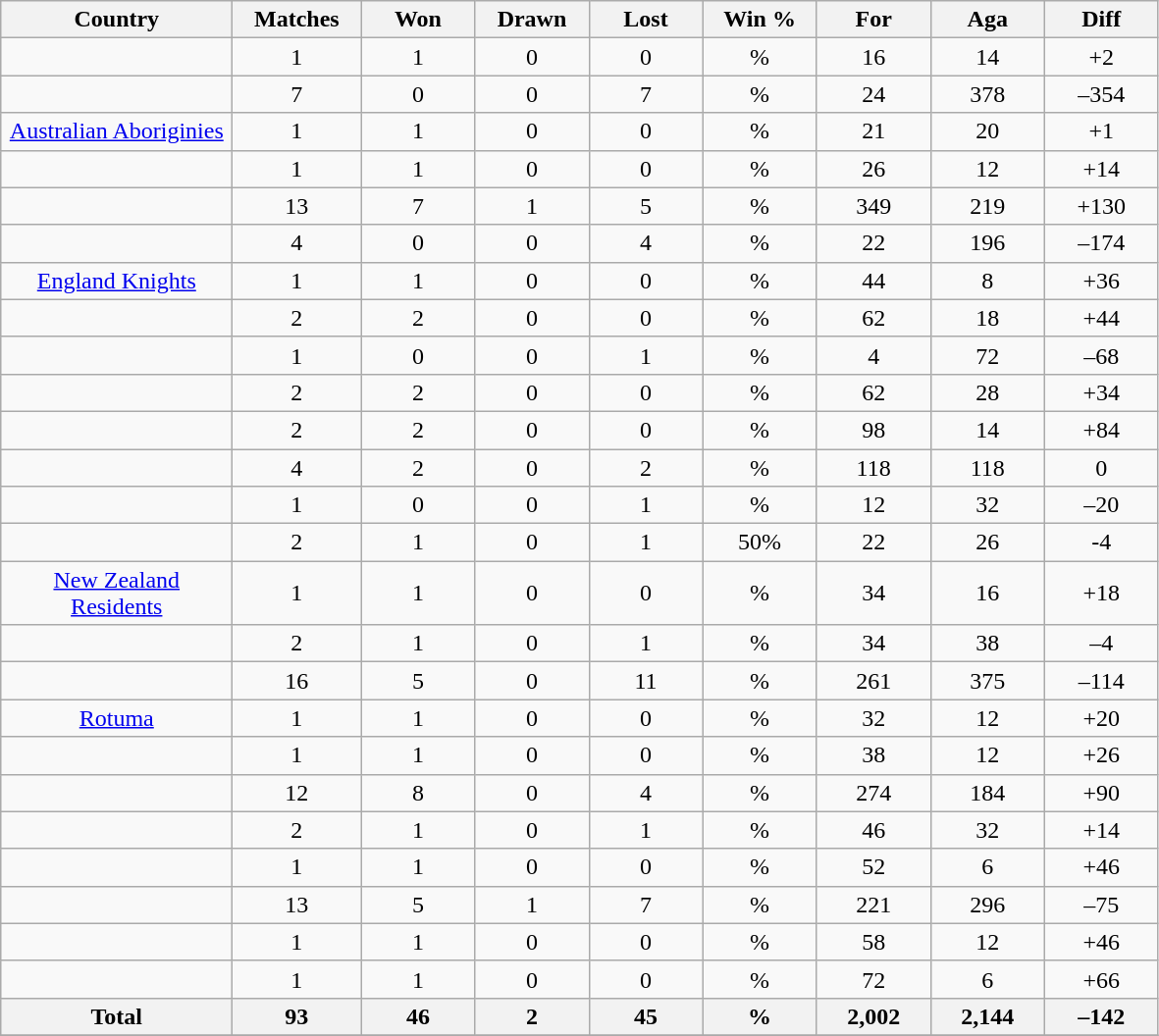<table class="wikitable sortable" style="text-align:center">
<tr>
<th style="width:150px;">Country</th>
<th width="80">Matches</th>
<th width="70">Won</th>
<th width="70">Drawn</th>
<th width="70">Lost</th>
<th width="70">Win %</th>
<th width="70">For</th>
<th width="70">Aga</th>
<th width="70">Diff</th>
</tr>
<tr>
<td></td>
<td>1</td>
<td>1</td>
<td>0</td>
<td>0</td>
<td>%</td>
<td>16</td>
<td>14</td>
<td>+2</td>
</tr>
<tr>
<td></td>
<td>7</td>
<td>0</td>
<td>0</td>
<td>7</td>
<td>%</td>
<td>24</td>
<td>378</td>
<td>–354</td>
</tr>
<tr>
<td> <a href='#'>Australian Aboriginies</a></td>
<td>1</td>
<td>1</td>
<td>0</td>
<td>0</td>
<td>%</td>
<td>21</td>
<td>20</td>
<td>+1</td>
</tr>
<tr>
<td></td>
<td>1</td>
<td>1</td>
<td>0</td>
<td>0</td>
<td>%</td>
<td>26</td>
<td>12</td>
<td>+14</td>
</tr>
<tr>
<td></td>
<td>13</td>
<td>7</td>
<td>1</td>
<td>5</td>
<td>%</td>
<td>349</td>
<td>219</td>
<td>+130</td>
</tr>
<tr>
<td></td>
<td>4</td>
<td>0</td>
<td>0</td>
<td>4</td>
<td>%</td>
<td>22</td>
<td>196</td>
<td>–174</td>
</tr>
<tr>
<td> <a href='#'>England Knights</a></td>
<td>1</td>
<td>1</td>
<td>0</td>
<td>0</td>
<td>%</td>
<td>44</td>
<td>8</td>
<td>+36</td>
</tr>
<tr>
<td></td>
<td>2</td>
<td>2</td>
<td>0</td>
<td>0</td>
<td>%</td>
<td>62</td>
<td>18</td>
<td>+44</td>
</tr>
<tr>
<td></td>
<td>1</td>
<td>0</td>
<td>0</td>
<td>1</td>
<td>%</td>
<td>4</td>
<td>72</td>
<td>–68</td>
</tr>
<tr>
<td></td>
<td>2</td>
<td>2</td>
<td>0</td>
<td>0</td>
<td>%</td>
<td>62</td>
<td>28</td>
<td>+34</td>
</tr>
<tr>
<td></td>
<td>2</td>
<td>2</td>
<td>0</td>
<td>0</td>
<td>%</td>
<td>98</td>
<td>14</td>
<td>+84</td>
</tr>
<tr>
<td></td>
<td>4</td>
<td>2</td>
<td>0</td>
<td>2</td>
<td>%</td>
<td>118</td>
<td>118</td>
<td>0</td>
</tr>
<tr>
<td></td>
<td>1</td>
<td>0</td>
<td>0</td>
<td>1</td>
<td>%</td>
<td>12</td>
<td>32</td>
<td>–20</td>
</tr>
<tr>
<td></td>
<td>2</td>
<td>1</td>
<td>0</td>
<td>1</td>
<td>50%</td>
<td>22</td>
<td>26</td>
<td>-4</td>
</tr>
<tr>
<td> <a href='#'>New Zealand Residents</a></td>
<td>1</td>
<td>1</td>
<td>0</td>
<td>0</td>
<td>%</td>
<td>34</td>
<td>16</td>
<td>+18</td>
</tr>
<tr>
<td></td>
<td>2</td>
<td>1</td>
<td>0</td>
<td>1</td>
<td>%</td>
<td>34</td>
<td>38</td>
<td>–4</td>
</tr>
<tr>
<td></td>
<td>16</td>
<td>5</td>
<td>0</td>
<td>11</td>
<td>%</td>
<td>261</td>
<td>375</td>
<td>–114</td>
</tr>
<tr>
<td> <a href='#'>Rotuma</a></td>
<td>1</td>
<td>1</td>
<td>0</td>
<td>0</td>
<td>%</td>
<td>32</td>
<td>12</td>
<td>+20</td>
</tr>
<tr>
<td></td>
<td>1</td>
<td>1</td>
<td>0</td>
<td>0</td>
<td>%</td>
<td>38</td>
<td>12</td>
<td>+26</td>
</tr>
<tr>
<td></td>
<td>12</td>
<td>8</td>
<td>0</td>
<td>4</td>
<td>%</td>
<td>274</td>
<td>184</td>
<td>+90</td>
</tr>
<tr>
<td></td>
<td>2</td>
<td>1</td>
<td>0</td>
<td>1</td>
<td>%</td>
<td>46</td>
<td>32</td>
<td>+14</td>
</tr>
<tr>
<td></td>
<td>1</td>
<td>1</td>
<td>0</td>
<td>0</td>
<td>%</td>
<td>52</td>
<td>6</td>
<td>+46</td>
</tr>
<tr>
<td></td>
<td>13</td>
<td>5</td>
<td>1</td>
<td>7</td>
<td>%</td>
<td>221</td>
<td>296</td>
<td>–75</td>
</tr>
<tr>
<td></td>
<td>1</td>
<td>1</td>
<td>0</td>
<td>0</td>
<td>%</td>
<td>58</td>
<td>12</td>
<td>+46</td>
</tr>
<tr>
<td></td>
<td>1</td>
<td>1</td>
<td>0</td>
<td>0</td>
<td>%</td>
<td>72</td>
<td>6</td>
<td>+66</td>
</tr>
<tr>
<th>Total</th>
<th>93</th>
<th>46</th>
<th>2</th>
<th>45</th>
<th>%</th>
<th>2,002</th>
<th>2,144</th>
<th>–142</th>
</tr>
<tr>
</tr>
</table>
